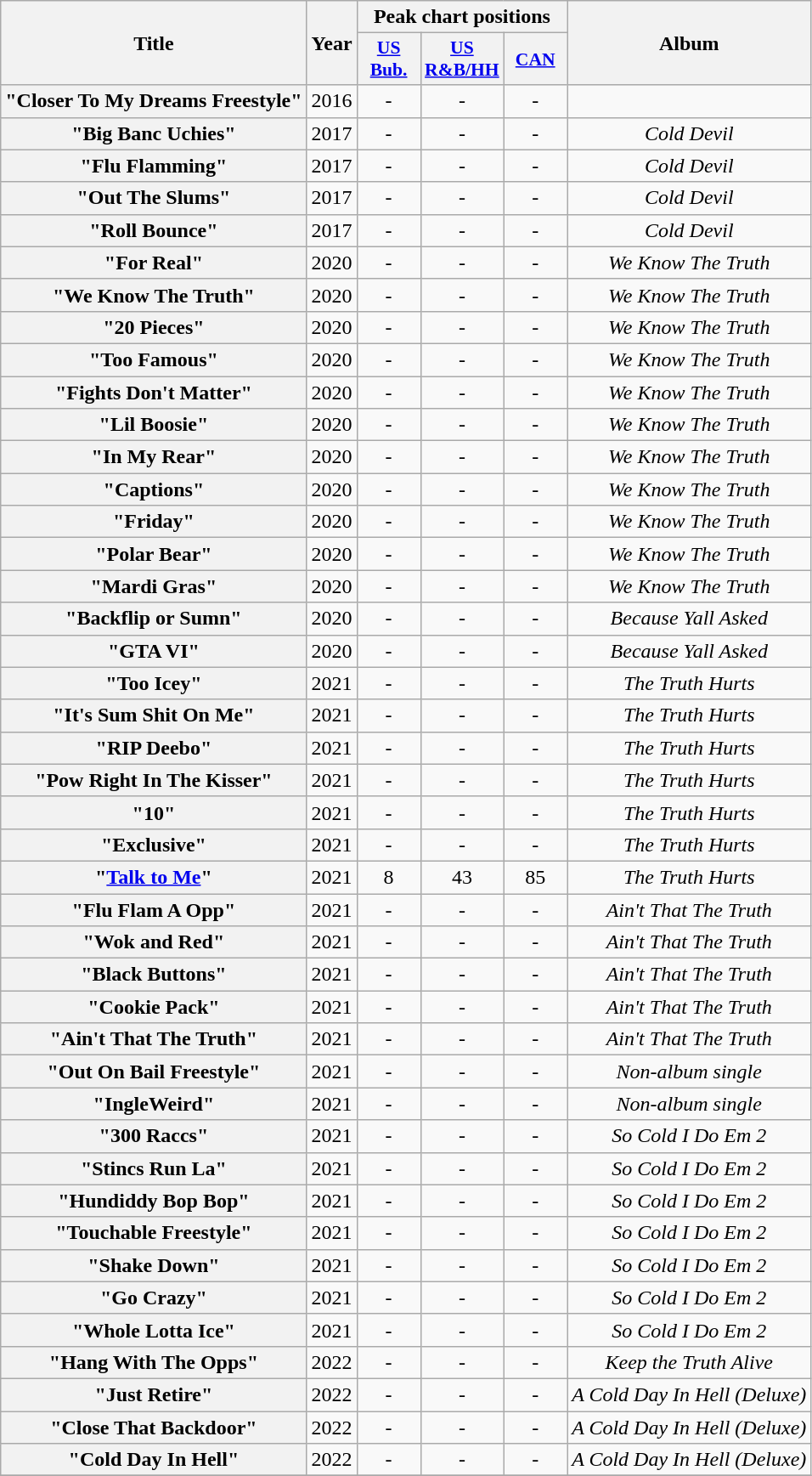<table class="wikitable plainrowheaders" style="text-align:center;">
<tr>
<th rowspan="2">Title</th>
<th rowspan="2">Year</th>
<th colspan="3">Peak chart positions</th>
<th rowspan="2">Album</th>
</tr>
<tr>
<th scope="col" style="width:3em;font-size:90%;"><a href='#'>US<br>Bub.</a></th>
<th scope="col" style="width:3em;font-size:90%;"><a href='#'>US<br>R&B/HH</a></th>
<th scope="col" style="width:3em;font-size:90%;"><a href='#'>CAN</a></th>
</tr>
<tr>
<th scope="row">"Closer To My Dreams Freestyle" </th>
<td>2016</td>
<td>-</td>
<td>-</td>
<td>-</td>
<td></td>
</tr>
<tr>
<th scope="row">"Big Banc Uchies" </th>
<td>2017</td>
<td>-</td>
<td>-</td>
<td>-</td>
<td><em>Cold Devil</em></td>
</tr>
<tr>
<th scope="row">"Flu Flamming" </th>
<td>2017</td>
<td>-</td>
<td>-</td>
<td>-</td>
<td><em>Cold Devil</em></td>
</tr>
<tr>
<th scope="row">"Out The Slums" <br></th>
<td>2017</td>
<td>-</td>
<td>-</td>
<td>-</td>
<td><em>Cold Devil</em></td>
</tr>
<tr>
<th scope="row">"Roll Bounce" </th>
<td>2017</td>
<td>-</td>
<td>-</td>
<td>-</td>
<td><em>Cold Devil</em></td>
</tr>
<tr>
<th scope="row">"For Real" <br></th>
<td>2020</td>
<td>-</td>
<td>-</td>
<td>-</td>
<td><em>We Know The Truth</em></td>
</tr>
<tr>
<th scope="row">"We Know The Truth" <br></th>
<td>2020</td>
<td>-</td>
<td>-</td>
<td>-</td>
<td><em>We Know The Truth</em></td>
</tr>
<tr>
<th scope="row">"20 Pieces" </th>
<td>2020</td>
<td>-</td>
<td>-</td>
<td>-</td>
<td><em>We Know The Truth</em></td>
</tr>
<tr>
<th scope="row">"Too Famous" </th>
<td>2020</td>
<td>-</td>
<td>-</td>
<td>-</td>
<td><em>We Know The Truth</em></td>
</tr>
<tr>
<th scope="row">"Fights Don't Matter" </th>
<td>2020</td>
<td>-</td>
<td>-</td>
<td>-</td>
<td><em>We Know The Truth</em></td>
</tr>
<tr>
<th scope="row">"Lil Boosie" <br></th>
<td>2020</td>
<td>-</td>
<td>-</td>
<td>-</td>
<td><em>We Know The Truth</em></td>
</tr>
<tr>
<th scope="row">"In My Rear" <br></th>
<td>2020</td>
<td>-</td>
<td>-</td>
<td>-</td>
<td><em>We Know The Truth</em></td>
</tr>
<tr>
<th scope="row">"Captions" </th>
<td>2020</td>
<td>-</td>
<td>-</td>
<td>-</td>
<td><em>We Know The Truth</em></td>
</tr>
<tr>
<th scope="row">"Friday" </th>
<td>2020</td>
<td>-</td>
<td>-</td>
<td>-</td>
<td><em>We Know The Truth</em></td>
</tr>
<tr>
<th scope="row">"Polar Bear" </th>
<td>2020</td>
<td>-</td>
<td>-</td>
<td>-</td>
<td><em>We Know The Truth</em></td>
</tr>
<tr>
<th scope="row">"Mardi Gras" </th>
<td>2020</td>
<td>-</td>
<td>-</td>
<td>-</td>
<td><em>We Know The Truth</em></td>
</tr>
<tr>
<th scope="row">"Backflip or Sumn" </th>
<td>2020</td>
<td>-</td>
<td>-</td>
<td>-</td>
<td><em>Because Yall Asked</em></td>
</tr>
<tr>
<th scope="row">"GTA VI" </th>
<td>2020</td>
<td>-</td>
<td>-</td>
<td>-</td>
<td><em>Because Yall Asked</em></td>
</tr>
<tr>
<th scope="row">"Too Icey" </th>
<td>2021</td>
<td>-</td>
<td>-</td>
<td>-</td>
<td><em>The Truth Hurts</em></td>
</tr>
<tr>
<th scope="row">"It's Sum Shit On Me" </th>
<td>2021</td>
<td>-</td>
<td>-</td>
<td>-</td>
<td><em>The Truth Hurts</em></td>
</tr>
<tr>
<th scope="row">"RIP Deebo" </th>
<td>2021</td>
<td>-</td>
<td>-</td>
<td>-</td>
<td><em>The Truth Hurts</em></td>
</tr>
<tr>
<th scope="row">"Pow Right In The Kisser" <br></th>
<td>2021</td>
<td>-</td>
<td>-</td>
<td>-</td>
<td><em>The Truth Hurts</em></td>
</tr>
<tr>
<th scope="row">"10" </th>
<td>2021</td>
<td>-</td>
<td>-</td>
<td>-</td>
<td><em>The Truth Hurts</em></td>
</tr>
<tr>
<th scope="row">"Exclusive" </th>
<td>2021</td>
<td>-</td>
<td>-</td>
<td>-</td>
<td><em>The Truth Hurts</em></td>
</tr>
<tr>
<th scope="row">"<a href='#'>Talk to Me</a>"<br></th>
<td>2021</td>
<td>8<br></td>
<td>43<br></td>
<td>85<br></td>
<td><em>The Truth Hurts</em></td>
</tr>
<tr>
<th scope="row">"Flu Flam A Opp" <br></th>
<td>2021</td>
<td>-</td>
<td>-</td>
<td>-</td>
<td><em>Ain't That The Truth</em></td>
</tr>
<tr>
<th scope="row">"Wok and Red" </th>
<td>2021</td>
<td>-</td>
<td>-</td>
<td>-</td>
<td><em>Ain't That The Truth</em></td>
</tr>
<tr>
<th scope="row">"Black Buttons" </th>
<td>2021</td>
<td>-</td>
<td>-</td>
<td>-</td>
<td><em>Ain't That The Truth</em></td>
</tr>
<tr>
<th scope="row">"Cookie Pack" <br></th>
<td>2021</td>
<td>-</td>
<td>-</td>
<td>-</td>
<td><em>Ain't That The Truth</em></td>
</tr>
<tr>
<th scope="row">"Ain't That The Truth" <br></th>
<td>2021</td>
<td>-</td>
<td>-</td>
<td>-</td>
<td><em>Ain't That The Truth</em></td>
</tr>
<tr>
<th scope="row">"Out On Bail Freestyle" </th>
<td>2021</td>
<td>-</td>
<td>-</td>
<td>-</td>
<td><em>Non-album single</em></td>
</tr>
<tr>
<th scope="row">"IngleWeird" </th>
<td>2021</td>
<td>-</td>
<td>-</td>
<td>-</td>
<td><em>Non-album single</em></td>
</tr>
<tr>
<th scope="row">"300 Raccs" </th>
<td>2021</td>
<td>-</td>
<td>-</td>
<td>-</td>
<td><em>So Cold I Do Em 2</em></td>
</tr>
<tr>
<th scope="row">"Stincs Run La" </th>
<td>2021</td>
<td>-</td>
<td>-</td>
<td>-</td>
<td><em>So Cold I Do Em 2</em></td>
</tr>
<tr>
<th scope="row">"Hundiddy Bop Bop" </th>
<td>2021</td>
<td>-</td>
<td>-</td>
<td>-</td>
<td><em>So Cold I Do Em 2</em></td>
</tr>
<tr>
<th scope="row">"Touchable Freestyle" </th>
<td>2021</td>
<td>-</td>
<td>-</td>
<td>-</td>
<td><em>So Cold I Do Em 2</em></td>
</tr>
<tr>
<th scope="row">"Shake Down" <br></th>
<td>2021</td>
<td>-</td>
<td>-</td>
<td>-</td>
<td><em>So Cold I Do Em 2</em></td>
</tr>
<tr>
<th scope="row">"Go Crazy" </th>
<td>2021</td>
<td>-</td>
<td>-</td>
<td>-</td>
<td><em>So Cold I Do Em 2</em></td>
</tr>
<tr>
<th scope="row">"Whole Lotta Ice" </th>
<td>2021</td>
<td>-</td>
<td>-</td>
<td>-</td>
<td><em>So Cold I Do Em 2</em></td>
</tr>
<tr>
<th scope="row">"Hang With The Opps" </th>
<td>2022</td>
<td>-</td>
<td>-</td>
<td>-</td>
<td><em>Keep the Truth Alive</em></td>
</tr>
<tr>
<th scope="row">"Just Retire" <br></th>
<td>2022</td>
<td>-</td>
<td>-</td>
<td>-</td>
<td><em>A Cold Day In Hell (Deluxe)</em></td>
</tr>
<tr>
<th scope="row">"Close That Backdoor" <br></th>
<td>2022</td>
<td>-</td>
<td>-</td>
<td>-</td>
<td><em>A Cold Day In Hell (Deluxe)</em></td>
</tr>
<tr>
<th scope="row">"Cold Day In Hell" <br></th>
<td>2022</td>
<td>-</td>
<td>-</td>
<td>-</td>
<td><em>A Cold Day In Hell (Deluxe)</em></td>
</tr>
<tr>
</tr>
</table>
